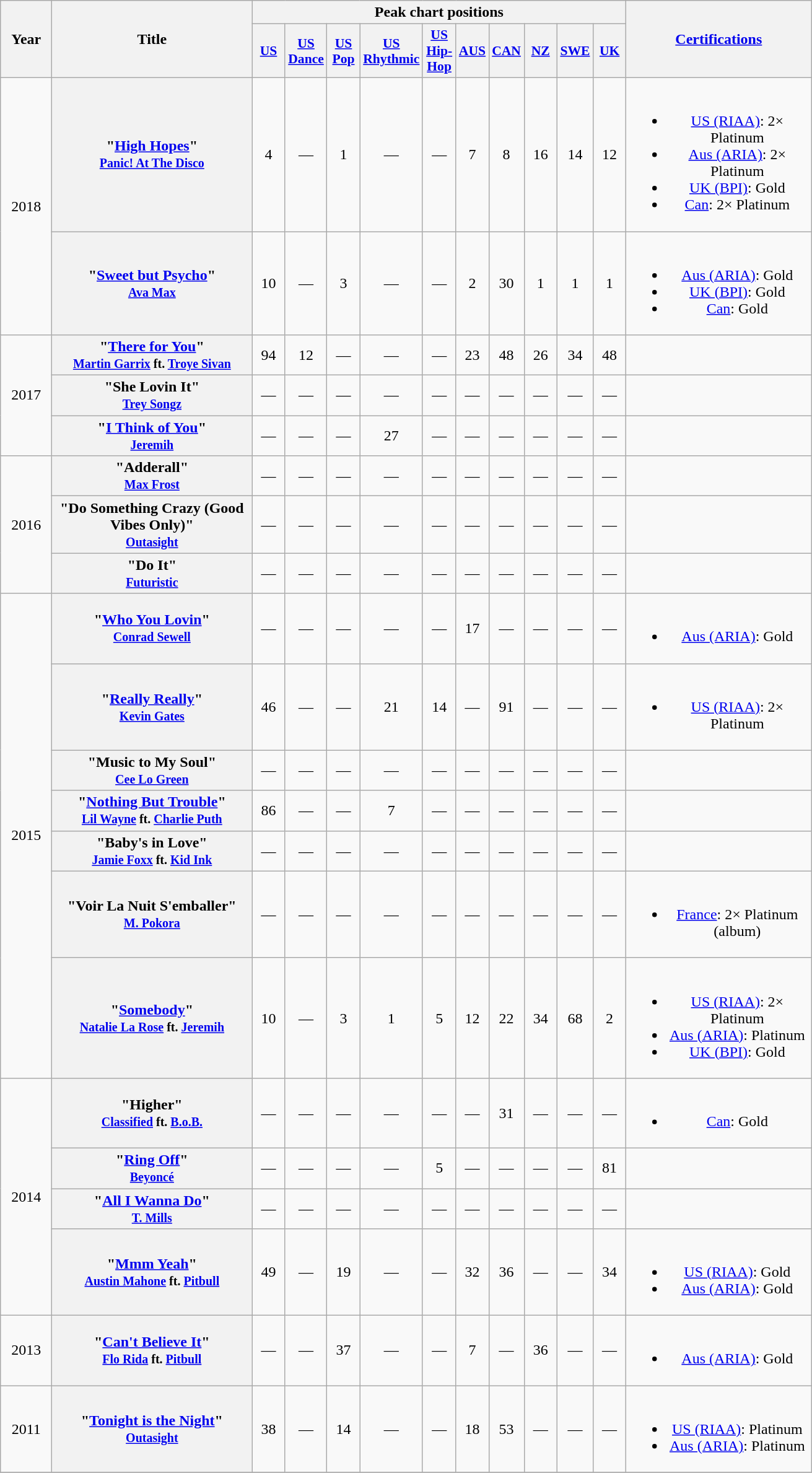<table class="wikitable plainrowheaders" style="text-align:center;">
<tr>
<th scope="col" style="width:3em" rowspan="2">Year</th>
<th scope="col" rowspan="2" style="width:13em;">Title</th>
<th scope="col" colspan="10" style="width:3em;">Peak chart positions</th>
<th scope="col" rowspan="2" style="width:12em;"><a href='#'>Certifications</a></th>
</tr>
<tr>
<th scope="col" style="width:2em;font-size:90%;"><a href='#'>US</a><br></th>
<th scope="col" style="width:2em;font-size:90%;"><a href='#'>US Dance</a><br></th>
<th scope="col" style="width:2em;font-size:90%;"><a href='#'>US Pop</a><br></th>
<th scope="col" style="width:2em;font-size:90%;"><a href='#'>US Rhythmic</a><br></th>
<th scope="col" style="width:2em;font-size:90%;"><a href='#'>US Hip-Hop</a><br></th>
<th scope="col" style="width:2em;font-size:90%;"><a href='#'>AUS</a><br></th>
<th scope="col" style="width:2em;font-size:90%;"><a href='#'>CAN</a><br></th>
<th scope="col" style="width:2em;font-size:90%;"><a href='#'>NZ</a><br></th>
<th scope="col" style="width:2em;font-size:90%;"><a href='#'>SWE</a><br></th>
<th scope="col" style="width:2em;font-size:90%;"><a href='#'>UK</a><br></th>
</tr>
<tr>
<td rowspan="2">2018</td>
<th scope="row">"<a href='#'>High Hopes</a>"<br><small><a href='#'>Panic! At The Disco</a></small> </th>
<td>4</td>
<td>—</td>
<td>1</td>
<td>—</td>
<td>—</td>
<td>7</td>
<td>8</td>
<td>16</td>
<td>14</td>
<td>12</td>
<td><br><ul><li><a href='#'>US (RIAA)</a>: 2× Platinum</li><li><a href='#'>Aus (ARIA)</a>: 2× Platinum</li><li><a href='#'>UK (BPI)</a>: Gold</li><li><a href='#'>Can</a>: 2× Platinum</li></ul></td>
</tr>
<tr>
<th scope="row">"<a href='#'>Sweet but Psycho</a>"<br><small><a href='#'>Ava Max</a></small> </th>
<td>10</td>
<td>—</td>
<td>3</td>
<td>—</td>
<td>—</td>
<td>2</td>
<td>30</td>
<td>1</td>
<td>1</td>
<td>1</td>
<td><br><ul><li><a href='#'>Aus (ARIA)</a>: Gold</li><li><a href='#'>UK (BPI)</a>: Gold</li><li><a href='#'>Can</a>: Gold</li></ul></td>
</tr>
<tr>
<td rowspan=3>2017</td>
<th scope="row">"<a href='#'>There for You</a>"<br><small><a href='#'>Martin Garrix</a> ft. <a href='#'>Troye Sivan</a></small></th>
<td>94</td>
<td>12</td>
<td>—</td>
<td>—</td>
<td>—</td>
<td>23</td>
<td>48</td>
<td>26</td>
<td>34</td>
<td>48</td>
<td></td>
</tr>
<tr>
<th scope="row">"She Lovin It"<br><small><a href='#'>Trey Songz</a></small></th>
<td>—</td>
<td>—</td>
<td>—</td>
<td>—</td>
<td>—</td>
<td>—</td>
<td>—</td>
<td>—</td>
<td>—</td>
<td>—</td>
<td></td>
</tr>
<tr>
<th scope="row">"<a href='#'>I Think of You</a>"<br><small><a href='#'>Jeremih</a></small></th>
<td>—</td>
<td>—</td>
<td>—</td>
<td>27</td>
<td>—</td>
<td>—</td>
<td>—</td>
<td>—</td>
<td>—</td>
<td>—</td>
<td></td>
</tr>
<tr>
<td rowspan=3>2016</td>
<th scope="row">"Adderall"<br><small><a href='#'>Max Frost</a></small></th>
<td>—</td>
<td>—</td>
<td>—</td>
<td>—</td>
<td>—</td>
<td>—</td>
<td>—</td>
<td>—</td>
<td>—</td>
<td>—</td>
<td></td>
</tr>
<tr>
<th scope="row">"Do Something Crazy (Good Vibes Only)"<br><small><a href='#'>Outasight</a></small></th>
<td>—</td>
<td>—</td>
<td>—</td>
<td>—</td>
<td>—</td>
<td>—</td>
<td>—</td>
<td>—</td>
<td>—</td>
<td>—</td>
<td></td>
</tr>
<tr>
<th scope="row">"Do It"<br><small><a href='#'>Futuristic</a></small></th>
<td>—</td>
<td>—</td>
<td>—</td>
<td>—</td>
<td>—</td>
<td>—</td>
<td>—</td>
<td>—</td>
<td>—</td>
<td>—</td>
<td></td>
</tr>
<tr>
<td rowspan=7>2015</td>
<th scope="row">"<a href='#'>Who You Lovin</a>"<br><small><a href='#'>Conrad Sewell</a></small></th>
<td>—</td>
<td>—</td>
<td>—</td>
<td>—</td>
<td>—</td>
<td>17</td>
<td>—</td>
<td>—</td>
<td>—</td>
<td>—</td>
<td><br><ul><li><a href='#'>Aus (ARIA)</a>: Gold</li></ul></td>
</tr>
<tr>
<th scope="row">"<a href='#'>Really Really</a>"<br><small><a href='#'>Kevin Gates</a></small></th>
<td>46</td>
<td>—</td>
<td>—</td>
<td>21</td>
<td>14</td>
<td>—</td>
<td>91</td>
<td>—</td>
<td>—</td>
<td>—</td>
<td><br><ul><li><a href='#'>US (RIAA)</a>: 2× Platinum</li></ul></td>
</tr>
<tr>
<th scope="row">"Music to My Soul"<br><small><a href='#'>Cee Lo Green</a></small></th>
<td>—</td>
<td>—</td>
<td>—</td>
<td>—</td>
<td>—</td>
<td>—</td>
<td>—</td>
<td>—</td>
<td>—</td>
<td>—</td>
<td></td>
</tr>
<tr>
<th scope="row">"<a href='#'>Nothing But Trouble</a>"<br><small><a href='#'>Lil Wayne</a> ft. <a href='#'>Charlie Puth</a></small></th>
<td>86</td>
<td>—</td>
<td>—</td>
<td>7</td>
<td>—</td>
<td>—</td>
<td>—</td>
<td>—</td>
<td>—</td>
<td>—</td>
<td></td>
</tr>
<tr>
<th scope="row">"Baby's in Love"<br><small><a href='#'>Jamie Foxx</a> ft. <a href='#'>Kid Ink</a></small></th>
<td>—</td>
<td>—</td>
<td>—</td>
<td>—</td>
<td>—</td>
<td>—</td>
<td>—</td>
<td>—</td>
<td>—</td>
<td>—</td>
<td></td>
</tr>
<tr>
<th scope="row">"Voir La Nuit S'emballer"<br><small><a href='#'>M. Pokora</a></small></th>
<td>—</td>
<td>—</td>
<td>—</td>
<td>—</td>
<td>—</td>
<td>—</td>
<td>—</td>
<td>—</td>
<td>—</td>
<td>—</td>
<td><br><ul><li><a href='#'>France</a>: 2× Platinum (album)</li></ul></td>
</tr>
<tr>
<th scope="row">"<a href='#'>Somebody</a>"<br><small><a href='#'>Natalie La Rose</a> ft. <a href='#'>Jeremih</a></small></th>
<td>10</td>
<td>—</td>
<td>3</td>
<td>1</td>
<td>5</td>
<td>12</td>
<td>22</td>
<td>34</td>
<td>68</td>
<td>2</td>
<td><br><ul><li><a href='#'>US (RIAA)</a>: 2× Platinum</li><li><a href='#'>Aus (ARIA)</a>: Platinum</li><li><a href='#'>UK (BPI)</a>: Gold</li></ul></td>
</tr>
<tr>
<td rowspan=4>2014</td>
<th scope="row">"Higher"<br><small><a href='#'>Classified</a> ft. <a href='#'>B.o.B.</a></small></th>
<td>—</td>
<td>—</td>
<td>—</td>
<td>—</td>
<td>—</td>
<td>—</td>
<td>31</td>
<td>—</td>
<td>—</td>
<td>—</td>
<td><br><ul><li><a href='#'>Can</a>: Gold</li></ul></td>
</tr>
<tr>
<th scope="row">"<a href='#'>Ring Off</a>"<br><small><a href='#'>Beyoncé</a></small></th>
<td>—</td>
<td>—</td>
<td>—</td>
<td>—</td>
<td>5</td>
<td>—</td>
<td>—</td>
<td>—</td>
<td>—</td>
<td>81</td>
<td></td>
</tr>
<tr>
<th scope="row">"<a href='#'>All I Wanna Do</a>"<br><small><a href='#'>T. Mills</a></small></th>
<td>—</td>
<td>—</td>
<td>—</td>
<td>—</td>
<td>—</td>
<td>—</td>
<td>—</td>
<td>—</td>
<td>—</td>
<td>—</td>
<td></td>
</tr>
<tr>
<th scope="row">"<a href='#'>Mmm Yeah</a>"<br><small><a href='#'>Austin Mahone</a> ft. <a href='#'>Pitbull</a></small></th>
<td>49</td>
<td>—</td>
<td>19</td>
<td>—</td>
<td>—</td>
<td>32</td>
<td>36</td>
<td>—</td>
<td>—</td>
<td>34</td>
<td><br><ul><li><a href='#'>US (RIAA)</a>: Gold</li><li><a href='#'>Aus (ARIA)</a>: Gold</li></ul></td>
</tr>
<tr>
<td>2013</td>
<th scope="row">"<a href='#'>Can't Believe It</a>"<br><small><a href='#'>Flo Rida</a> ft. <a href='#'>Pitbull</a></small></th>
<td>—</td>
<td>—</td>
<td>37</td>
<td>—</td>
<td>—</td>
<td>7</td>
<td>—</td>
<td>36</td>
<td>—</td>
<td>—</td>
<td><br><ul><li><a href='#'>Aus (ARIA)</a>: Gold</li></ul></td>
</tr>
<tr>
<td>2011</td>
<th scope="row">"<a href='#'>Tonight is the Night</a>"<br><small><a href='#'>Outasight</a></small></th>
<td>38</td>
<td>—</td>
<td>14</td>
<td>—</td>
<td>—</td>
<td>18</td>
<td>53</td>
<td>—</td>
<td>—</td>
<td>—</td>
<td><br><ul><li><a href='#'>US (RIAA)</a>: Platinum</li><li><a href='#'>Aus (ARIA)</a>: Platinum</li></ul></td>
</tr>
<tr>
</tr>
</table>
